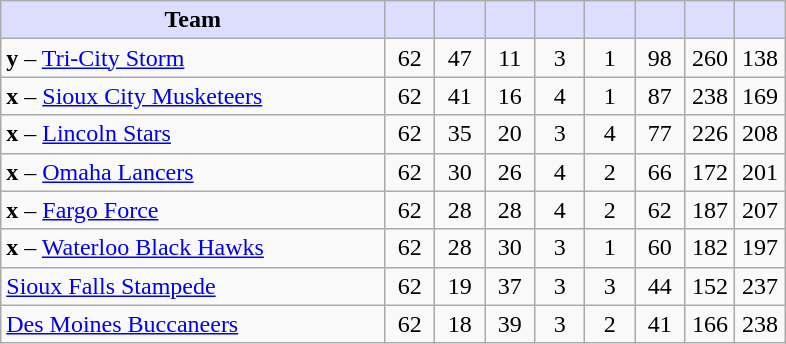<table class="wikitable" style="text-align:center">
<tr>
<th style="background:#ddf; width:46%;">Team</th>
<th style="background:#ddf; width:6%;"></th>
<th style="background:#ddf; width:6%;"></th>
<th style="background:#ddf; width:6%;"></th>
<th style="background:#ddf; width:6%;"></th>
<th style="background:#ddf; width:6%;"></th>
<th style="background:#ddf; width:6%;"></th>
<th style="background:#ddf; width:6%;"></th>
<th style="background:#ddf; width:6%;"></th>
</tr>
<tr>
<td align=left><strong>y</strong> – <a href='#'>Tri-City Storm</a></td>
<td>62</td>
<td>47</td>
<td>11</td>
<td>3</td>
<td>1</td>
<td>98</td>
<td>260</td>
<td>138</td>
</tr>
<tr>
<td align=left><strong>x</strong> – <a href='#'>Sioux City Musketeers</a></td>
<td>62</td>
<td>41</td>
<td>16</td>
<td>4</td>
<td>1</td>
<td>87</td>
<td>238</td>
<td>169</td>
</tr>
<tr>
<td align=left><strong>x</strong> – <a href='#'>Lincoln Stars</a></td>
<td>62</td>
<td>35</td>
<td>20</td>
<td>3</td>
<td>4</td>
<td>77</td>
<td>226</td>
<td>208</td>
</tr>
<tr>
<td align=left><strong>x</strong> – <a href='#'>Omaha Lancers</a></td>
<td>62</td>
<td>30</td>
<td>26</td>
<td>4</td>
<td>2</td>
<td>66</td>
<td>172</td>
<td>201</td>
</tr>
<tr>
<td align=left><strong>x</strong> – <a href='#'>Fargo Force</a></td>
<td>62</td>
<td>28</td>
<td>28</td>
<td>4</td>
<td>2</td>
<td>62</td>
<td>187</td>
<td>207</td>
</tr>
<tr>
<td align=left><strong>x</strong> – <a href='#'>Waterloo Black Hawks</a></td>
<td>62</td>
<td>28</td>
<td>30</td>
<td>3</td>
<td>1</td>
<td>60</td>
<td>182</td>
<td>197</td>
</tr>
<tr>
<td align=left><a href='#'>Sioux Falls Stampede</a></td>
<td>62</td>
<td>19</td>
<td>37</td>
<td>3</td>
<td>3</td>
<td>44</td>
<td>152</td>
<td>237</td>
</tr>
<tr>
<td align=left><a href='#'>Des Moines Buccaneers</a></td>
<td>62</td>
<td>18</td>
<td>39</td>
<td>3</td>
<td>2</td>
<td>41</td>
<td>166</td>
<td>238</td>
</tr>
</table>
